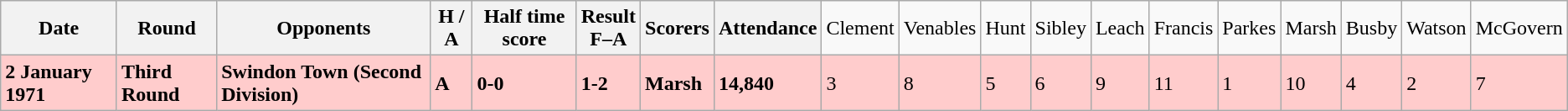<table class="wikitable">
<tr>
<th><strong>Date</strong></th>
<th><strong>Round</strong></th>
<th><strong>Opponents</strong></th>
<th><strong>H / A</strong></th>
<th><strong>Half time score</strong></th>
<th><strong>Result</strong><br><strong>F–A</strong></th>
<th><strong>Scorers</strong></th>
<th><strong>Attendance</strong></th>
<td>Clement</td>
<td>Venables</td>
<td>Hunt</td>
<td>Sibley</td>
<td>Leach</td>
<td>Francis</td>
<td>Parkes</td>
<td>Marsh</td>
<td>Busby</td>
<td>Watson</td>
<td>McGovern</td>
</tr>
<tr bgcolor="#ffcccc">
<td><strong>2 January 1971</strong></td>
<td><strong>Third Round</strong></td>
<td><strong>Swindon Town (Second Division)</strong></td>
<td><strong>A</strong></td>
<td><strong>0-0</strong></td>
<td><strong>1-2</strong></td>
<td><strong>Marsh</strong></td>
<td><strong>14,840</strong></td>
<td>3</td>
<td>8</td>
<td>5</td>
<td>6</td>
<td>9</td>
<td>11</td>
<td>1</td>
<td>10</td>
<td>4</td>
<td>2</td>
<td>7</td>
</tr>
</table>
